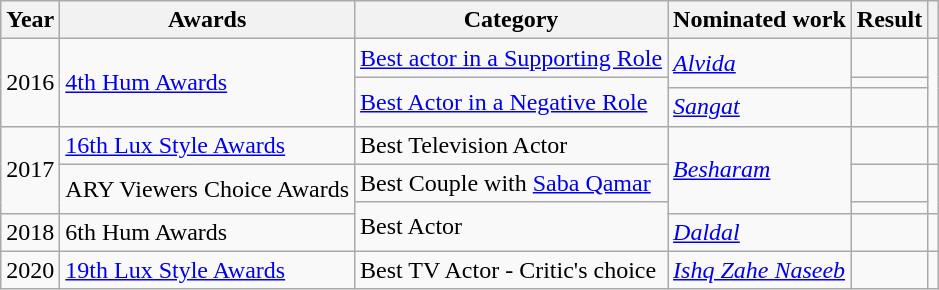<table class="wikitable sortable">
<tr>
<th>Year</th>
<th>Awards</th>
<th>Category</th>
<th>Nominated work</th>
<th>Result</th>
<th scope="col" class="unsortable"></th>
</tr>
<tr>
<td rowspan="3">2016</td>
<td rowspan="3"><a href='#'>4th Hum Awards</a></td>
<td><a href='#'>Best actor in a Supporting Role</a></td>
<td rowspan="2"><em><a href='#'>Alvida</a></em></td>
<td></td>
<td rowspan="3"></td>
</tr>
<tr>
<td rowspan="2"><a href='#'>Best Actor in a Negative Role</a></td>
<td></td>
</tr>
<tr>
<td><em><a href='#'>Sangat</a></em></td>
<td></td>
</tr>
<tr>
<td rowspan="3">2017</td>
<td><a href='#'>16th Lux Style Awards</a></td>
<td>Best Television Actor</td>
<td rowspan="3"><em><a href='#'>Besharam</a></em></td>
<td></td>
<td></td>
</tr>
<tr>
<td rowspan="2">ARY Viewers Choice Awards</td>
<td>Best Couple with <a href='#'>Saba Qamar</a></td>
<td></td>
<td rowspan="2"></td>
</tr>
<tr>
<td rowspan="2">Best Actor</td>
<td></td>
</tr>
<tr>
<td>2018</td>
<td>6th Hum Awards</td>
<td><em><a href='#'>Daldal</a></em></td>
<td></td>
<td></td>
</tr>
<tr>
<td>2020</td>
<td><a href='#'>19th Lux Style Awards</a></td>
<td>Best TV Actor - Critic's choice</td>
<td><em><a href='#'>Ishq Zahe Naseeb</a></em></td>
<td></td>
<td></td>
</tr>
</table>
